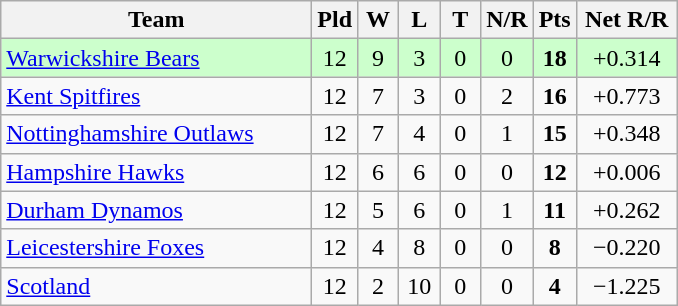<table class="wikitable" style="text-align: center;">
<tr>
<th width=200>Team</th>
<th width=20>Pld</th>
<th width=20>W</th>
<th width=20>L</th>
<th width=20>T</th>
<th width=20>N/R</th>
<th width=20>Pts</th>
<th width=60>Net R/R</th>
</tr>
<tr style="background:#cfc;">
<td align=left><a href='#'>Warwickshire Bears</a></td>
<td>12</td>
<td>9</td>
<td>3</td>
<td>0</td>
<td>0</td>
<td><strong>18</strong></td>
<td>+0.314</td>
</tr>
<tr>
<td align=left><a href='#'>Kent Spitfires</a></td>
<td>12</td>
<td>7</td>
<td>3</td>
<td>0</td>
<td>2</td>
<td><strong>16</strong></td>
<td>+0.773</td>
</tr>
<tr>
<td align=left><a href='#'>Nottinghamshire Outlaws</a></td>
<td>12</td>
<td>7</td>
<td>4</td>
<td>0</td>
<td>1</td>
<td><strong>15</strong></td>
<td>+0.348</td>
</tr>
<tr>
<td align=left><a href='#'>Hampshire Hawks</a></td>
<td>12</td>
<td>6</td>
<td>6</td>
<td>0</td>
<td>0</td>
<td><strong>12</strong></td>
<td>+0.006</td>
</tr>
<tr>
<td align=left><a href='#'>Durham Dynamos</a></td>
<td>12</td>
<td>5</td>
<td>6</td>
<td>0</td>
<td>1</td>
<td><strong>11</strong></td>
<td>+0.262</td>
</tr>
<tr>
<td align=left><a href='#'>Leicestershire Foxes</a></td>
<td>12</td>
<td>4</td>
<td>8</td>
<td>0</td>
<td>0</td>
<td><strong>8</strong></td>
<td>−0.220</td>
</tr>
<tr>
<td align=left><a href='#'>Scotland</a></td>
<td>12</td>
<td>2</td>
<td>10</td>
<td>0</td>
<td>0</td>
<td><strong>4</strong></td>
<td>−1.225</td>
</tr>
</table>
